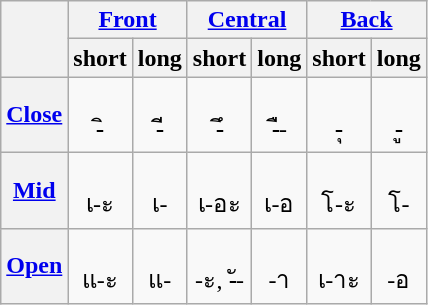<table class="wikitable" style="text-align: center">
<tr>
<th rowspan="2"></th>
<th colspan=2><a href='#'>Front</a></th>
<th colspan=2><a href='#'>Central</a></th>
<th colspan=2><a href='#'>Back</a></th>
</tr>
<tr class=small>
<th>short</th>
<th>long</th>
<th>short</th>
<th>long</th>
<th>short</th>
<th>long</th>
</tr>
<tr>
<th><a href='#'>Close</a></th>
<td><br> -ิ </td>
<td><br> -ี </td>
<td><br> -ึ </td>
<td><br> -ื- </td>
<td><br> -ุ </td>
<td><br> -ู </td>
</tr>
<tr>
<th><a href='#'>Mid</a></th>
<td><br>เ-ะ</td>
<td><br>เ-</td>
<td><br>เ-อะ</td>
<td><br>เ-อ</td>
<td><br>โ-ะ</td>
<td><br>โ-</td>
</tr>
<tr>
<th><a href='#'>Open</a></th>
<td><br>แ-ะ</td>
<td><br>แ-</td>
<td><br>-ะ, -ั-</td>
<td><br>-า</td>
<td><br>เ-าะ</td>
<td><br>-อ</td>
</tr>
</table>
